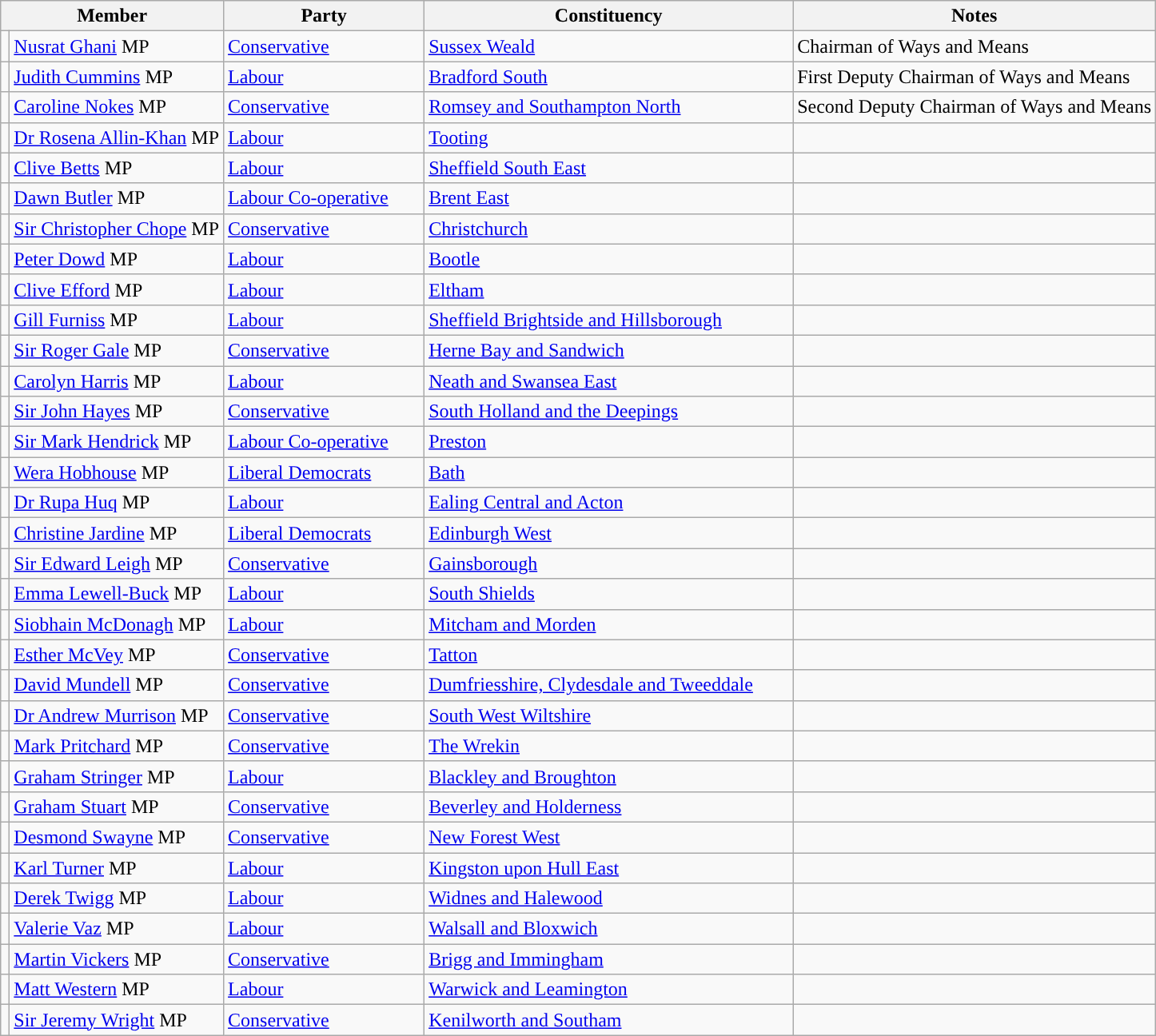<table class="wikitable">
<tr>
<th colspan="2" width="160px">Member</th>
<th width="160px">Party</th>
<th width="300px">Constituency</th>
<th>Notes</th>
</tr>
<tr>
<td style="color:inherit;background:"></td>
<td><a href='#'>Nusrat Ghani</a> MP</td>
<td><a href='#'>Conservative</a></td>
<td><a href='#'>Sussex Weald</a></td>
<td>Chairman of Ways and Means</td>
</tr>
<tr>
<td style="color:inherit;background:"></td>
<td><a href='#'>Judith Cummins</a> MP</td>
<td><a href='#'>Labour</a></td>
<td><a href='#'>Bradford South</a></td>
<td>First Deputy Chairman of Ways and Means</td>
</tr>
<tr>
<td style="color:inherit;background:"></td>
<td><a href='#'>Caroline Nokes</a> MP</td>
<td><a href='#'>Conservative</a></td>
<td><a href='#'>Romsey and Southampton North</a></td>
<td>Second Deputy Chairman of Ways and Means</td>
</tr>
<tr>
<td style="color:inherit;background:"></td>
<td><a href='#'>Dr Rosena Allin-Khan</a> MP</td>
<td><a href='#'>Labour</a></td>
<td><a href='#'>Tooting</a></td>
<td></td>
</tr>
<tr>
<td style="color:inherit;background:"></td>
<td><a href='#'>Clive Betts</a> MP</td>
<td><a href='#'>Labour</a></td>
<td><a href='#'>Sheffield South East</a></td>
<td></td>
</tr>
<tr>
<td style="color:inherit;background:"></td>
<td><a href='#'>Dawn Butler</a> MP</td>
<td><a href='#'>Labour Co-operative</a></td>
<td><a href='#'>Brent East</a></td>
<td></td>
</tr>
<tr>
<td style="color:inherit;background:"></td>
<td><a href='#'>Sir Christopher Chope</a> MP</td>
<td><a href='#'>Conservative</a></td>
<td><a href='#'>Christchurch</a></td>
<td></td>
</tr>
<tr>
<td style="color:inherit;background:"></td>
<td><a href='#'>Peter Dowd</a> MP</td>
<td><a href='#'>Labour</a></td>
<td><a href='#'>Bootle</a></td>
<td></td>
</tr>
<tr>
<td style="color:inherit;background:"></td>
<td><a href='#'>Clive Efford</a> MP</td>
<td><a href='#'>Labour</a></td>
<td><a href='#'>Eltham</a></td>
<td></td>
</tr>
<tr>
<td style="color:inherit;background:"></td>
<td><a href='#'>Gill Furniss</a> MP</td>
<td><a href='#'>Labour</a></td>
<td><a href='#'>Sheffield Brightside and Hillsborough</a></td>
<td></td>
</tr>
<tr>
<td style="color:inherit;background:"></td>
<td><a href='#'>Sir Roger Gale</a> MP</td>
<td><a href='#'>Conservative</a></td>
<td><a href='#'>Herne Bay and Sandwich</a></td>
<td></td>
</tr>
<tr>
<td style="color:inherit;background:"></td>
<td><a href='#'>Carolyn Harris</a> MP</td>
<td><a href='#'>Labour</a></td>
<td><a href='#'>Neath and Swansea East</a></td>
<td></td>
</tr>
<tr>
<td style="color:inherit;background:"></td>
<td><a href='#'>Sir John Hayes</a> MP</td>
<td><a href='#'>Conservative</a></td>
<td><a href='#'>South Holland and the Deepings</a></td>
<td></td>
</tr>
<tr>
<td style="color:inherit;background:"></td>
<td><a href='#'>Sir Mark Hendrick</a> MP</td>
<td><a href='#'>Labour Co-operative</a></td>
<td><a href='#'>Preston</a></td>
<td></td>
</tr>
<tr>
<td style="color:inherit;background:"></td>
<td><a href='#'>Wera Hobhouse</a> MP</td>
<td><a href='#'>Liberal Democrats</a></td>
<td><a href='#'>Bath</a></td>
<td></td>
</tr>
<tr>
<td style="color:inherit;background:"></td>
<td><a href='#'>Dr Rupa Huq</a> MP</td>
<td><a href='#'>Labour</a></td>
<td><a href='#'>Ealing Central and Acton</a></td>
<td></td>
</tr>
<tr>
<td style="color:inherit;background:"></td>
<td><a href='#'>Christine Jardine</a> MP</td>
<td><a href='#'>Liberal Democrats</a></td>
<td><a href='#'>Edinburgh West</a></td>
<td></td>
</tr>
<tr>
<td style="color:inherit;background:"></td>
<td><a href='#'>Sir Edward Leigh</a> MP</td>
<td><a href='#'>Conservative</a></td>
<td><a href='#'>Gainsborough</a></td>
<td></td>
</tr>
<tr>
<td style="color:inherit;background:"></td>
<td><a href='#'>Emma Lewell-Buck</a> MP</td>
<td><a href='#'>Labour</a></td>
<td><a href='#'>South Shields</a></td>
<td></td>
</tr>
<tr>
<td style="color:inherit;background:"></td>
<td><a href='#'>Siobhain McDonagh</a> MP</td>
<td><a href='#'>Labour</a></td>
<td><a href='#'>Mitcham and Morden</a></td>
<td></td>
</tr>
<tr>
<td style="color:inherit;background:"></td>
<td><a href='#'>Esther McVey</a> MP</td>
<td><a href='#'>Conservative</a></td>
<td><a href='#'>Tatton</a></td>
<td></td>
</tr>
<tr>
<td style="color:inherit;background:"></td>
<td><a href='#'>David Mundell</a> MP</td>
<td><a href='#'>Conservative</a></td>
<td><a href='#'>Dumfriesshire, Clydesdale and Tweeddale</a></td>
<td></td>
</tr>
<tr>
<td style="color:inherit;background:"></td>
<td><a href='#'>Dr Andrew Murrison</a> MP</td>
<td><a href='#'>Conservative</a></td>
<td><a href='#'>South West Wiltshire</a></td>
<td></td>
</tr>
<tr>
<td style="color:inherit;background:"></td>
<td><a href='#'>Mark Pritchard</a> MP</td>
<td><a href='#'>Conservative</a></td>
<td><a href='#'>The Wrekin</a></td>
<td></td>
</tr>
<tr>
<td style="color:inherit;background:"></td>
<td><a href='#'>Graham Stringer</a> MP</td>
<td><a href='#'>Labour</a></td>
<td><a href='#'>Blackley and Broughton</a></td>
<td></td>
</tr>
<tr>
<td style="color:inherit;background:"></td>
<td><a href='#'>Graham Stuart</a> MP</td>
<td><a href='#'>Conservative</a></td>
<td><a href='#'>Beverley and Holderness</a></td>
<td></td>
</tr>
<tr>
<td style="color:inherit;background:"></td>
<td><a href='#'>Desmond Swayne</a> MP</td>
<td><a href='#'>Conservative</a></td>
<td><a href='#'>New Forest West</a></td>
<td></td>
</tr>
<tr>
<td style="color:inherit;background:"></td>
<td><a href='#'>Karl Turner</a> MP</td>
<td><a href='#'>Labour</a></td>
<td><a href='#'>Kingston upon Hull East</a></td>
<td></td>
</tr>
<tr>
<td style="color:inherit;background:"></td>
<td><a href='#'>Derek Twigg</a> MP</td>
<td><a href='#'>Labour</a></td>
<td><a href='#'>Widnes and Halewood</a></td>
<td></td>
</tr>
<tr>
<td style="color:inherit;background:"></td>
<td><a href='#'>Valerie Vaz</a> MP</td>
<td><a href='#'>Labour</a></td>
<td><a href='#'>Walsall and Bloxwich</a></td>
<td></td>
</tr>
<tr>
<td style="color:inherit;background:"></td>
<td><a href='#'>Martin Vickers</a> MP</td>
<td><a href='#'>Conservative</a></td>
<td><a href='#'>Brigg and Immingham</a></td>
<td></td>
</tr>
<tr>
<td style="color:inherit;background:"></td>
<td><a href='#'>Matt Western</a> MP</td>
<td><a href='#'>Labour</a></td>
<td><a href='#'>Warwick and Leamington</a></td>
<td></td>
</tr>
<tr>
<td style="color:inherit;background:"></td>
<td><a href='#'>Sir Jeremy Wright</a> MP</td>
<td><a href='#'>Conservative</a></td>
<td><a href='#'>Kenilworth and Southam</a></td>
<td></td>
</tr>
</table>
